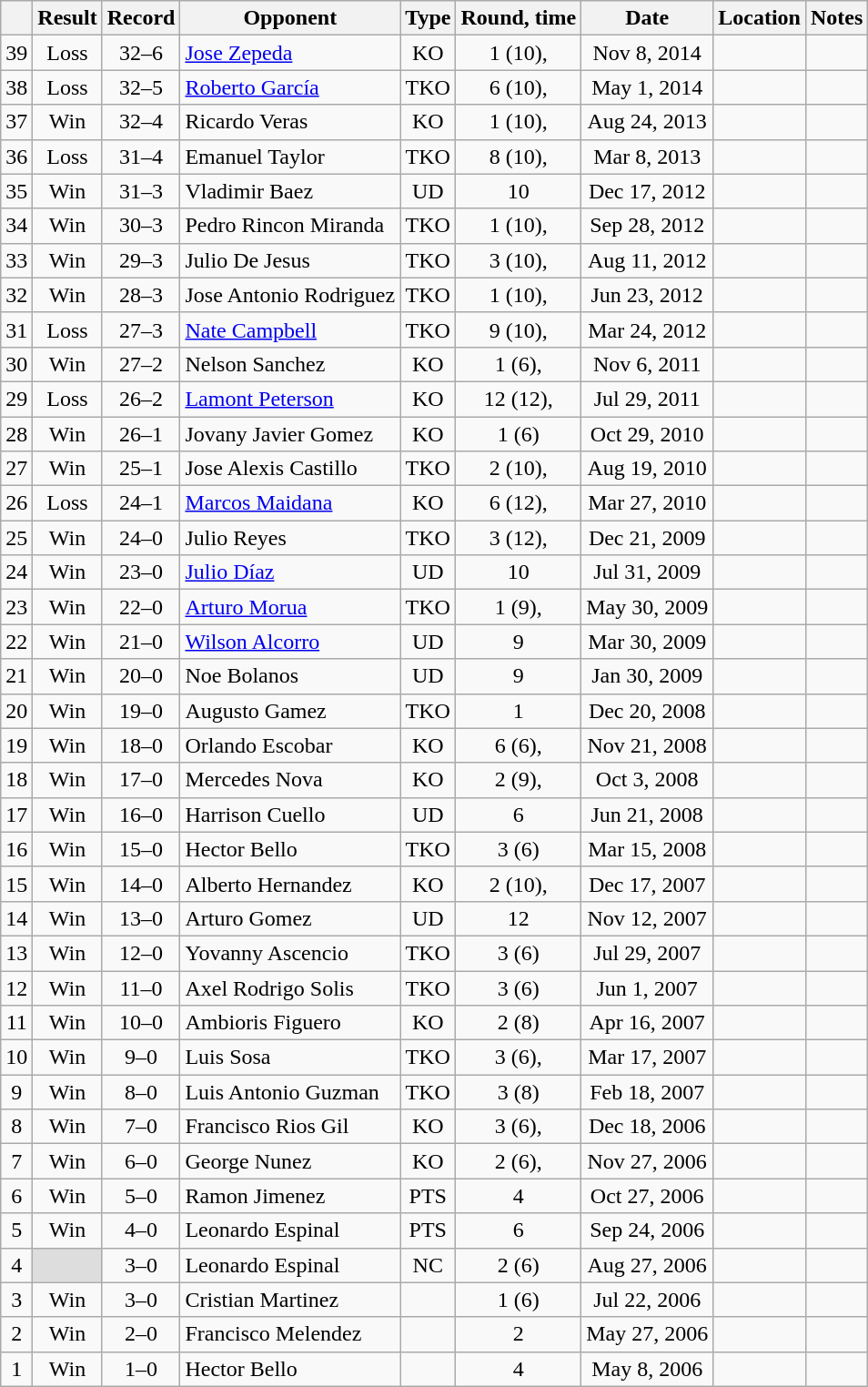<table class="wikitable" style="text-align:center;">
<tr>
<th></th>
<th>Result</th>
<th>Record</th>
<th>Opponent</th>
<th>Type</th>
<th>Round, time</th>
<th>Date</th>
<th>Location</th>
<th>Notes</th>
</tr>
<tr>
<td>39</td>
<td>Loss</td>
<td>32–6 </td>
<td style="text-align:left;"><a href='#'>Jose Zepeda</a></td>
<td>KO</td>
<td>1 (10), </td>
<td>Nov 8, 2014</td>
<td style="text-align:left;"></td>
<td></td>
</tr>
<tr>
<td>38</td>
<td>Loss</td>
<td>32–5 </td>
<td style="text-align:left;"><a href='#'>Roberto García</a></td>
<td>TKO</td>
<td>6 (10), </td>
<td>May 1, 2014</td>
<td style="text-align:left;"></td>
<td></td>
</tr>
<tr>
<td>37</td>
<td>Win</td>
<td>32–4 </td>
<td style="text-align:left;">Ricardo Veras</td>
<td>KO</td>
<td>1 (10), </td>
<td>Aug 24, 2013</td>
<td style="text-align:left;"></td>
<td></td>
</tr>
<tr>
<td>36</td>
<td>Loss</td>
<td>31–4 </td>
<td style="text-align:left;">Emanuel Taylor</td>
<td>TKO</td>
<td>8 (10), </td>
<td>Mar 8, 2013</td>
<td style="text-align:left;"></td>
<td></td>
</tr>
<tr>
<td>35</td>
<td>Win</td>
<td>31–3 </td>
<td style="text-align:left;">Vladimir Baez</td>
<td>UD</td>
<td>10</td>
<td>Dec 17, 2012</td>
<td style="text-align:left;"></td>
<td style="text-align:left;"></td>
</tr>
<tr>
<td>34</td>
<td>Win</td>
<td>30–3 </td>
<td style="text-align:left;">Pedro Rincon Miranda</td>
<td>TKO</td>
<td>1 (10), </td>
<td>Sep 28, 2012</td>
<td style="text-align:left;"></td>
<td></td>
</tr>
<tr>
<td>33</td>
<td>Win</td>
<td>29–3 </td>
<td style="text-align:left;">Julio De Jesus</td>
<td>TKO</td>
<td>3 (10), </td>
<td>Aug 11, 2012</td>
<td style="text-align:left;"></td>
<td></td>
</tr>
<tr>
<td>32</td>
<td>Win</td>
<td>28–3 </td>
<td style="text-align:left;">Jose Antonio Rodriguez</td>
<td>TKO</td>
<td>1 (10), </td>
<td>Jun 23, 2012</td>
<td style="text-align:left;"></td>
<td></td>
</tr>
<tr>
<td>31</td>
<td>Loss</td>
<td>27–3 </td>
<td style="text-align:left;"><a href='#'>Nate Campbell</a></td>
<td>TKO</td>
<td>9 (10), </td>
<td>Mar 24, 2012</td>
<td style="text-align:left;"></td>
<td></td>
</tr>
<tr>
<td>30</td>
<td>Win</td>
<td>27–2 </td>
<td style="text-align:left;">Nelson Sanchez</td>
<td>KO</td>
<td>1 (6), </td>
<td>Nov 6, 2011</td>
<td style="text-align:left;"></td>
<td></td>
</tr>
<tr>
<td>29</td>
<td>Loss</td>
<td>26–2 </td>
<td style="text-align:left;"><a href='#'>Lamont Peterson</a></td>
<td>KO</td>
<td>12 (12), </td>
<td>Jul 29, 2011</td>
<td style="text-align:left;"></td>
<td></td>
</tr>
<tr>
<td>28</td>
<td>Win</td>
<td>26–1 </td>
<td style="text-align:left;">Jovany Javier Gomez</td>
<td>KO</td>
<td>1 (6)</td>
<td>Oct 29, 2010</td>
<td style="text-align:left;"></td>
<td></td>
</tr>
<tr>
<td>27</td>
<td>Win</td>
<td>25–1 </td>
<td style="text-align:left;">Jose Alexis Castillo</td>
<td>TKO</td>
<td>2 (10), </td>
<td>Aug 19, 2010</td>
<td style="text-align:left;"></td>
<td></td>
</tr>
<tr>
<td>26</td>
<td>Loss</td>
<td>24–1 </td>
<td style="text-align:left;"><a href='#'>Marcos Maidana</a></td>
<td>KO</td>
<td>6 (12), </td>
<td>Mar 27, 2010</td>
<td style="text-align:left;"></td>
<td style="text-align:left;"></td>
</tr>
<tr>
<td>25</td>
<td>Win</td>
<td>24–0 </td>
<td style="text-align:left;">Julio Reyes</td>
<td>TKO</td>
<td>3 (12), </td>
<td>Dec 21, 2009</td>
<td style="text-align:left;"></td>
<td style="text-align:left;"></td>
</tr>
<tr>
<td>24</td>
<td>Win</td>
<td>23–0 </td>
<td style="text-align:left;"><a href='#'>Julio Díaz</a></td>
<td>UD</td>
<td>10</td>
<td>Jul 31, 2009</td>
<td style="text-align:left;"></td>
<td></td>
</tr>
<tr>
<td>23</td>
<td>Win</td>
<td>22–0 </td>
<td style="text-align:left;"><a href='#'>Arturo Morua</a></td>
<td>TKO</td>
<td>1 (9), </td>
<td>May 30, 2009</td>
<td style="text-align:left;"></td>
<td style="text-align:left;"></td>
</tr>
<tr>
<td>22</td>
<td>Win</td>
<td>21–0 </td>
<td style="text-align:left;"><a href='#'>Wilson Alcorro</a></td>
<td>UD</td>
<td>9</td>
<td>Mar 30, 2009</td>
<td style="text-align:left;"></td>
<td style="text-align:left;"></td>
</tr>
<tr>
<td>21</td>
<td>Win</td>
<td>20–0 </td>
<td style="text-align:left;">Noe Bolanos</td>
<td>UD</td>
<td>9</td>
<td>Jan 30, 2009</td>
<td style="text-align:left;"></td>
<td></td>
</tr>
<tr>
<td>20</td>
<td>Win</td>
<td>19–0 </td>
<td style="text-align:left;">Augusto Gamez</td>
<td>TKO</td>
<td>1</td>
<td>Dec 20, 2008</td>
<td style="text-align:left;"></td>
<td></td>
</tr>
<tr>
<td>19</td>
<td>Win</td>
<td>18–0 </td>
<td style="text-align:left;">Orlando Escobar</td>
<td>KO</td>
<td>6 (6), </td>
<td>Nov 21, 2008</td>
<td style="text-align:left;"></td>
<td style="text-align:left;"></td>
</tr>
<tr>
<td>18</td>
<td>Win</td>
<td>17–0 </td>
<td style="text-align:left;">Mercedes Nova</td>
<td>KO</td>
<td>2 (9), </td>
<td>Oct 3, 2008</td>
<td style="text-align:left;"></td>
<td style="text-align:left;"></td>
</tr>
<tr>
<td>17</td>
<td>Win</td>
<td>16–0 </td>
<td style="text-align:left;">Harrison Cuello</td>
<td>UD</td>
<td>6</td>
<td>Jun 21, 2008</td>
<td style="text-align:left;"></td>
<td></td>
</tr>
<tr>
<td>16</td>
<td>Win</td>
<td>15–0 </td>
<td style="text-align:left;">Hector Bello</td>
<td>TKO</td>
<td>3 (6)</td>
<td>Mar 15, 2008</td>
<td style="text-align:left;"></td>
<td></td>
</tr>
<tr>
<td>15</td>
<td>Win</td>
<td>14–0 </td>
<td style="text-align:left;">Alberto Hernandez</td>
<td>KO</td>
<td>2 (10), </td>
<td>Dec 17, 2007</td>
<td style="text-align:left;"></td>
<td style="text-align:left;"></td>
</tr>
<tr>
<td>14</td>
<td>Win</td>
<td>13–0 </td>
<td style="text-align:left;">Arturo Gomez</td>
<td>UD</td>
<td>12</td>
<td>Nov 12, 2007</td>
<td style="text-align:left;"></td>
<td></td>
</tr>
<tr>
<td>13</td>
<td>Win</td>
<td>12–0 </td>
<td style="text-align:left;">Yovanny Ascencio</td>
<td>TKO</td>
<td>3 (6)</td>
<td>Jul 29, 2007</td>
<td style="text-align:left;"></td>
<td></td>
</tr>
<tr>
<td>12</td>
<td>Win</td>
<td>11–0 </td>
<td style="text-align:left;">Axel Rodrigo Solis</td>
<td>TKO</td>
<td>3 (6)</td>
<td>Jun 1, 2007</td>
<td style="text-align:left;"></td>
<td style="text-align:left;"></td>
</tr>
<tr>
<td>11</td>
<td>Win</td>
<td>10–0 </td>
<td style="text-align:left;">Ambioris Figuero</td>
<td>KO</td>
<td>2 (8)</td>
<td>Apr 16, 2007</td>
<td style="text-align:left;"></td>
<td></td>
</tr>
<tr>
<td>10</td>
<td>Win</td>
<td>9–0 </td>
<td style="text-align:left;">Luis Sosa</td>
<td>TKO</td>
<td>3 (6), </td>
<td>Mar 17, 2007</td>
<td style="text-align:left;"></td>
<td></td>
</tr>
<tr>
<td>9</td>
<td>Win</td>
<td>8–0 </td>
<td style="text-align:left;">Luis Antonio Guzman</td>
<td>TKO</td>
<td>3 (8)</td>
<td>Feb 18, 2007</td>
<td style="text-align:left;"></td>
<td></td>
</tr>
<tr>
<td>8</td>
<td>Win</td>
<td>7–0 </td>
<td style="text-align:left;">Francisco Rios Gil</td>
<td>KO</td>
<td>3 (6), </td>
<td>Dec 18, 2006</td>
<td style="text-align:left;"></td>
<td></td>
</tr>
<tr>
<td>7</td>
<td>Win</td>
<td>6–0 </td>
<td style="text-align:left;">George Nunez</td>
<td>KO</td>
<td>2 (6), </td>
<td>Nov 27, 2006</td>
<td style="text-align:left;"></td>
<td></td>
</tr>
<tr>
<td>6</td>
<td>Win</td>
<td>5–0 </td>
<td style="text-align:left;">Ramon Jimenez</td>
<td>PTS</td>
<td>4</td>
<td>Oct 27, 2006</td>
<td style="text-align:left;"></td>
<td></td>
</tr>
<tr>
<td>5</td>
<td>Win</td>
<td>4–0 </td>
<td style="text-align:left;">Leonardo Espinal</td>
<td>PTS</td>
<td>6</td>
<td>Sep 24, 2006</td>
<td style="text-align:left;"></td>
<td></td>
</tr>
<tr>
<td>4</td>
<td style="background: #DDD"></td>
<td>3–0 </td>
<td style="text-align:left;">Leonardo Espinal</td>
<td>NC</td>
<td>2 (6)</td>
<td>Aug 27, 2006</td>
<td style="text-align:left;"></td>
<td></td>
</tr>
<tr>
<td>3</td>
<td>Win</td>
<td>3–0</td>
<td style="text-align:left;">Cristian Martinez</td>
<td></td>
<td>1 (6)</td>
<td>Jul 22, 2006</td>
<td style="text-align:left;"></td>
<td></td>
</tr>
<tr>
<td>2</td>
<td>Win</td>
<td>2–0</td>
<td style="text-align:left;">Francisco Melendez</td>
<td></td>
<td>2</td>
<td>May 27, 2006</td>
<td style="text-align:left;"></td>
<td></td>
</tr>
<tr>
<td>1</td>
<td>Win</td>
<td>1–0</td>
<td style="text-align:left;">Hector Bello</td>
<td></td>
<td>4</td>
<td>May 8, 2006</td>
<td style="text-align:left;"></td>
<td></td>
</tr>
</table>
